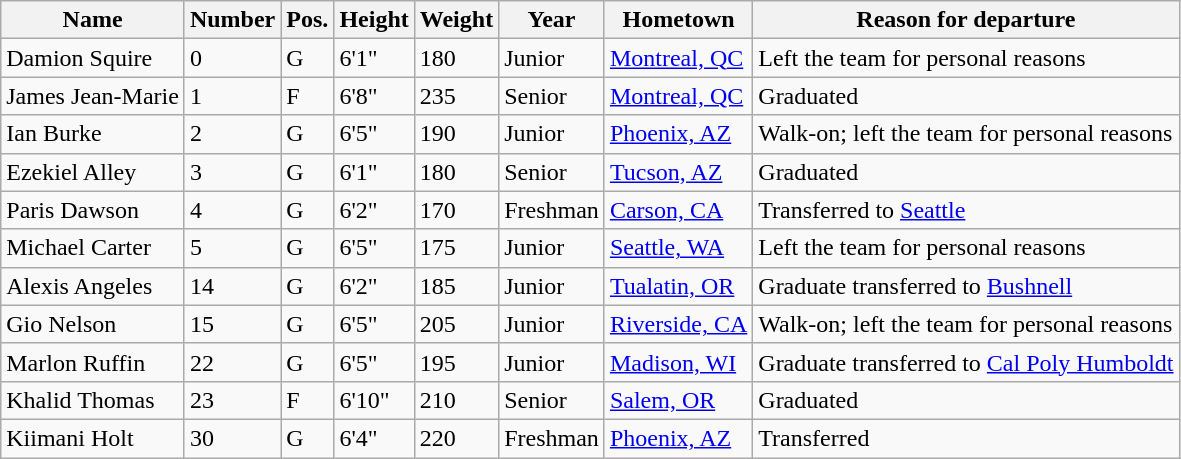<table class="wikitable sortable" border="1">
<tr>
<th>Name</th>
<th>Number</th>
<th>Pos.</th>
<th>Height</th>
<th>Weight</th>
<th>Year</th>
<th>Hometown</th>
<th class="unsortable">Reason for departure</th>
</tr>
<tr>
<td>Damion Squire</td>
<td>0</td>
<td>G</td>
<td>6'1"</td>
<td>180</td>
<td>Junior</td>
<td><a href='#'>Montreal, QC</a></td>
<td>Left the team for personal reasons</td>
</tr>
<tr>
<td>James Jean-Marie</td>
<td>1</td>
<td>F</td>
<td>6'8"</td>
<td>235</td>
<td>Senior</td>
<td><a href='#'>Montreal, QC</a></td>
<td>Graduated</td>
</tr>
<tr>
<td>Ian Burke</td>
<td>2</td>
<td>G</td>
<td>6'5"</td>
<td>190</td>
<td>Junior</td>
<td><a href='#'>Phoenix, AZ</a></td>
<td>Walk-on; left the team for personal reasons</td>
</tr>
<tr>
<td>Ezekiel Alley</td>
<td>3</td>
<td>G</td>
<td>6'1"</td>
<td>180</td>
<td>Senior</td>
<td><a href='#'>Tucson, AZ</a></td>
<td>Graduated</td>
</tr>
<tr>
<td>Paris Dawson</td>
<td>4</td>
<td>G</td>
<td>6'2"</td>
<td>170</td>
<td>Freshman</td>
<td><a href='#'>Carson, CA</a></td>
<td>Transferred to <a href='#'>Seattle</a></td>
</tr>
<tr>
<td>Michael Carter</td>
<td>5</td>
<td>G</td>
<td>6'5"</td>
<td>175</td>
<td>Junior</td>
<td><a href='#'>Seattle, WA</a></td>
<td>Left the team for personal reasons</td>
</tr>
<tr>
<td>Alexis Angeles</td>
<td>14</td>
<td>G</td>
<td>6'2"</td>
<td>185</td>
<td>Junior</td>
<td><a href='#'>Tualatin, OR</a></td>
<td>Graduate transferred to <a href='#'>Bushnell</a></td>
</tr>
<tr>
<td>Gio Nelson</td>
<td>15</td>
<td>G</td>
<td>6'5"</td>
<td>205</td>
<td>Junior</td>
<td><a href='#'>Riverside, CA</a></td>
<td>Walk-on; left the team for personal reasons</td>
</tr>
<tr>
<td>Marlon Ruffin</td>
<td>22</td>
<td>G</td>
<td>6'5"</td>
<td>195</td>
<td>Junior</td>
<td><a href='#'>Madison, WI</a></td>
<td>Graduate transferred to <a href='#'>Cal Poly Humboldt</a></td>
</tr>
<tr>
<td>Khalid Thomas</td>
<td>23</td>
<td>F</td>
<td>6'10"</td>
<td>210</td>
<td>Senior</td>
<td><a href='#'>Salem, OR</a></td>
<td>Graduated</td>
</tr>
<tr>
<td>Kiimani Holt</td>
<td>30</td>
<td>G</td>
<td>6'4"</td>
<td>220</td>
<td>Freshman</td>
<td><a href='#'>Phoenix, AZ</a></td>
<td>Transferred</td>
</tr>
</table>
